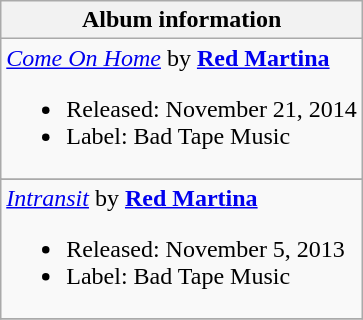<table class="wikitable">
<tr>
<th align="left">Album information</th>
</tr>
<tr>
<td><em><a href='#'>Come On Home</a></em> by <strong><a href='#'>Red Martina</a></strong><br><ul><li>Released: November 21, 2014</li><li>Label: Bad Tape Music</li></ul></td>
</tr>
<tr>
</tr>
<tr>
<td><em><a href='#'>Intransit</a></em> by <strong><a href='#'>Red Martina</a></strong><br><ul><li>Released: November 5, 2013</li><li>Label: Bad Tape Music</li></ul></td>
</tr>
<tr>
</tr>
</table>
